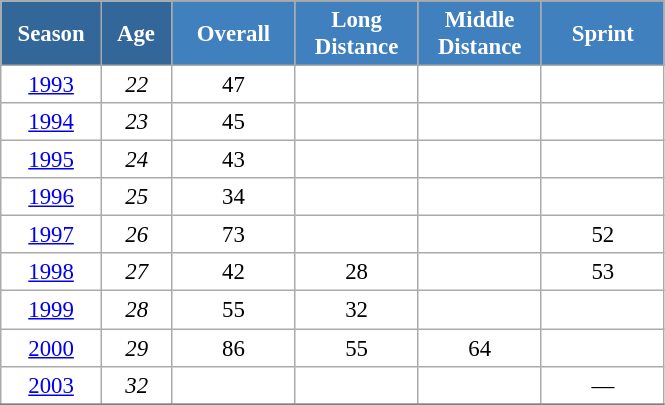<table class="wikitable" style="font-size:95%; text-align:center; border:grey solid 1px; border-collapse:collapse; background:#ffffff;">
<tr>
<th style="background-color:#369; color:white; width:60px;" rowspan="2"> Season </th>
<th style="background-color:#369; color:white; width:40px;" rowspan="2"> Age </th>
</tr>
<tr>
<th style="background-color:#4180be; color:white; width:75px;">Overall</th>
<th style="background-color:#4180be; color:white; width:75px;">Long Distance</th>
<th style="background-color:#4180be; color:white; width:75px;">Middle Distance</th>
<th style="background-color:#4180be; color:white; width:75px;">Sprint</th>
</tr>
<tr>
<td><a href='#'>1993</a></td>
<td><em>22</em></td>
<td>47</td>
<td></td>
<td></td>
<td></td>
</tr>
<tr>
<td><a href='#'>1994</a></td>
<td><em>23</em></td>
<td>45</td>
<td></td>
<td></td>
<td></td>
</tr>
<tr>
<td><a href='#'>1995</a></td>
<td><em>24</em></td>
<td>43</td>
<td></td>
<td></td>
<td></td>
</tr>
<tr>
<td><a href='#'>1996</a></td>
<td><em>25</em></td>
<td>34</td>
<td></td>
<td></td>
<td></td>
</tr>
<tr>
<td><a href='#'>1997</a></td>
<td><em>26</em></td>
<td>73</td>
<td></td>
<td></td>
<td>52</td>
</tr>
<tr>
<td><a href='#'>1998</a></td>
<td><em>27</em></td>
<td>42</td>
<td>28</td>
<td></td>
<td>53</td>
</tr>
<tr>
<td><a href='#'>1999</a></td>
<td><em>28</em></td>
<td>55</td>
<td>32</td>
<td></td>
<td></td>
</tr>
<tr>
<td><a href='#'>2000</a></td>
<td><em>29</em></td>
<td>86</td>
<td>55</td>
<td>64</td>
<td></td>
</tr>
<tr>
<td><a href='#'>2003</a></td>
<td><em>32</em></td>
<td></td>
<td></td>
<td></td>
<td>—</td>
</tr>
<tr>
</tr>
</table>
